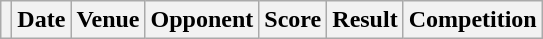<table class="wikitable sortable">
<tr>
<th></th>
<th>Date</th>
<th>Venue</th>
<th>Opponent</th>
<th>Score</th>
<th>Result</th>
<th>Competition<br>




</th>
</tr>
</table>
